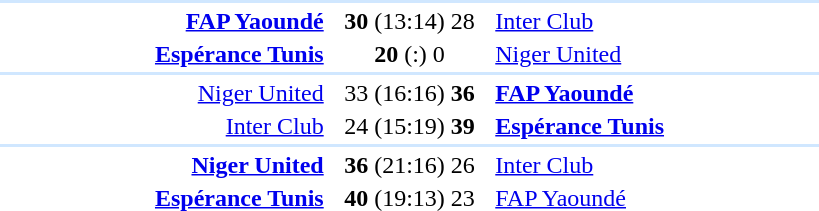<table style="text-align:center" width=550>
<tr>
<th width=30%></th>
<th width=15%></th>
<th width=30%></th>
</tr>
<tr align="left" bgcolor=#D0E7FF>
<td colspan=4></td>
</tr>
<tr>
<td align="right"><strong><a href='#'>FAP Yaoundé</a></strong> </td>
<td><strong>30</strong> (13:14) 28</td>
<td align=left> <a href='#'>Inter Club</a></td>
</tr>
<tr>
<td align="right"><strong><a href='#'>Espérance Tunis</a></strong> </td>
<td><strong>20</strong> (:) 0</td>
<td align=left> <a href='#'>Niger United</a></td>
</tr>
<tr align="left" bgcolor=#D0E7FF>
<td colspan=4></td>
</tr>
<tr>
<td align="right"><a href='#'>Niger United</a> </td>
<td>33 (16:16) <strong>36</strong></td>
<td align=left> <strong><a href='#'>FAP Yaoundé</a></strong></td>
</tr>
<tr>
<td align="right"><a href='#'>Inter Club</a> </td>
<td>24 (15:19) <strong>39</strong></td>
<td align=left> <strong><a href='#'>Espérance Tunis</a></strong></td>
</tr>
<tr align="left" bgcolor=#D0E7FF>
<td colspan=4></td>
</tr>
<tr>
<td align="right"><strong><a href='#'>Niger United</a></strong> </td>
<td><strong>36</strong> (21:16) 26</td>
<td align=left> <a href='#'>Inter Club</a></td>
</tr>
<tr>
<td align="right"><strong><a href='#'>Espérance Tunis</a></strong> </td>
<td><strong>40</strong> (19:13) 23</td>
<td align=left> <a href='#'>FAP Yaoundé</a></td>
</tr>
</table>
